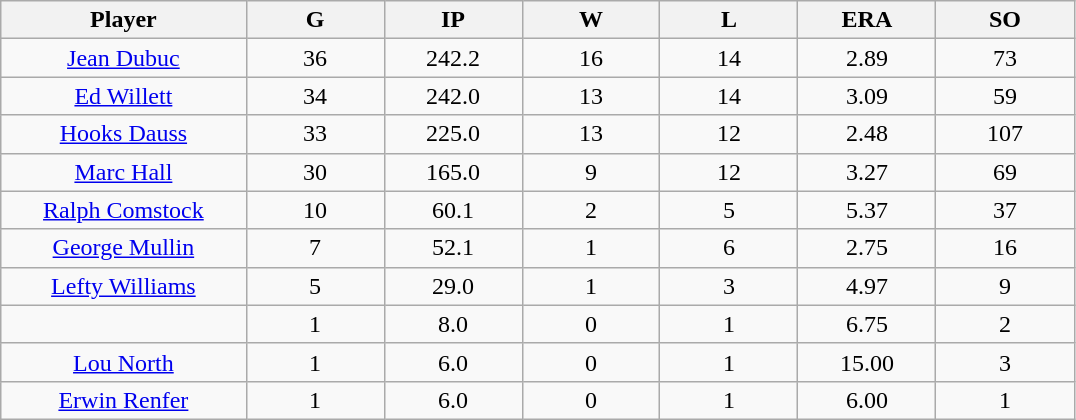<table class="wikitable sortable">
<tr>
<th bgcolor="#DDDDFF" width="16%">Player</th>
<th bgcolor="#DDDDFF" width="9%">G</th>
<th bgcolor="#DDDDFF" width="9%">IP</th>
<th bgcolor="#DDDDFF" width="9%">W</th>
<th bgcolor="#DDDDFF" width="9%">L</th>
<th bgcolor="#DDDDFF" width="9%">ERA</th>
<th bgcolor="#DDDDFF" width="9%">SO</th>
</tr>
<tr align="center">
<td><a href='#'>Jean Dubuc</a></td>
<td>36</td>
<td>242.2</td>
<td>16</td>
<td>14</td>
<td>2.89</td>
<td>73</td>
</tr>
<tr align=center>
<td><a href='#'>Ed Willett</a></td>
<td>34</td>
<td>242.0</td>
<td>13</td>
<td>14</td>
<td>3.09</td>
<td>59</td>
</tr>
<tr align=center>
<td><a href='#'>Hooks Dauss</a></td>
<td>33</td>
<td>225.0</td>
<td>13</td>
<td>12</td>
<td>2.48</td>
<td>107</td>
</tr>
<tr align=center>
<td><a href='#'>Marc Hall</a></td>
<td>30</td>
<td>165.0</td>
<td>9</td>
<td>12</td>
<td>3.27</td>
<td>69</td>
</tr>
<tr align=center>
<td><a href='#'>Ralph Comstock</a></td>
<td>10</td>
<td>60.1</td>
<td>2</td>
<td>5</td>
<td>5.37</td>
<td>37</td>
</tr>
<tr align=center>
<td><a href='#'>George Mullin</a></td>
<td>7</td>
<td>52.1</td>
<td>1</td>
<td>6</td>
<td>2.75</td>
<td>16</td>
</tr>
<tr align=center>
<td><a href='#'>Lefty Williams</a></td>
<td>5</td>
<td>29.0</td>
<td>1</td>
<td>3</td>
<td>4.97</td>
<td>9</td>
</tr>
<tr align=center>
<td></td>
<td>1</td>
<td>8.0</td>
<td>0</td>
<td>1</td>
<td>6.75</td>
<td>2</td>
</tr>
<tr align="center">
<td><a href='#'>Lou North</a></td>
<td>1</td>
<td>6.0</td>
<td>0</td>
<td>1</td>
<td>15.00</td>
<td>3</td>
</tr>
<tr align=center>
<td><a href='#'>Erwin Renfer</a></td>
<td>1</td>
<td>6.0</td>
<td>0</td>
<td>1</td>
<td>6.00</td>
<td>1</td>
</tr>
</table>
